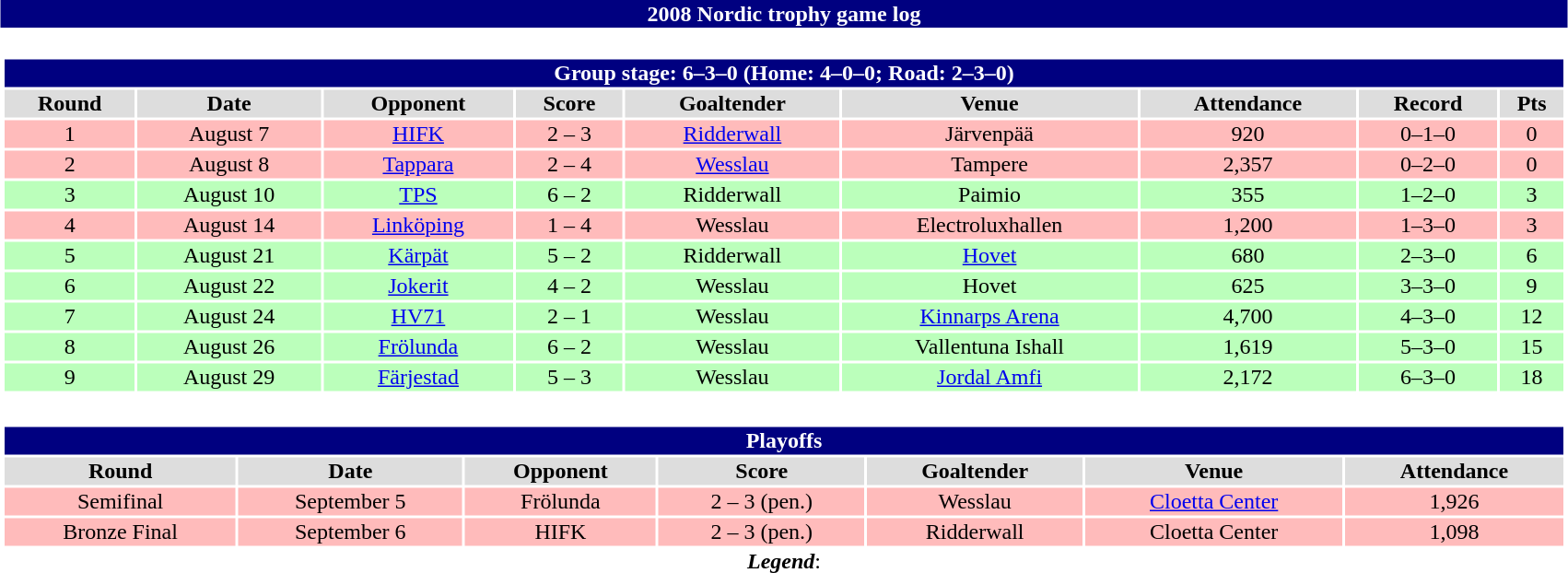<table class="toccolours" width=90% style="clear:both; margin:1.5em auto; text-align:center;">
<tr>
<th colspan=10 style="background:#000080; color: #ffffff;">2008 Nordic trophy game log</th>
</tr>
<tr>
<td colspan=10><br><table class="toccolours collapsible collapsed" width=100%>
<tr>
<th colspan=10; style="background:#000080; color: #ffffff;">Group stage: 6–3–0 (Home: 4–0–0; Road: 2–3–0)</th>
</tr>
<tr align="center"  bgcolor="#dddddd">
<td><strong>Round</strong></td>
<td><strong>Date</strong></td>
<td><strong>Opponent</strong></td>
<td><strong>Score</strong></td>
<td><strong>Goaltender</strong></td>
<td><strong>Venue</strong></td>
<td><strong>Attendance</strong></td>
<td><strong>Record</strong></td>
<td><strong>Pts</strong></td>
</tr>
<tr align="center" bgcolor="#ffbbbb">
<td>1</td>
<td>August 7</td>
<td><a href='#'>HIFK</a></td>
<td>2 – 3</td>
<td><a href='#'>Ridderwall</a></td>
<td> Järvenpää</td>
<td>920</td>
<td>0–1–0</td>
<td>0</td>
</tr>
<tr align="center" bgcolor="#ffbbbb">
<td>2</td>
<td>August 8</td>
<td><a href='#'>Tappara</a></td>
<td>2 – 4</td>
<td><a href='#'>Wesslau</a></td>
<td> Tampere</td>
<td>2,357</td>
<td>0–2–0</td>
<td>0</td>
</tr>
<tr align="center" bgcolor="#bbffbb">
<td>3</td>
<td>August 10</td>
<td><a href='#'>TPS</a></td>
<td>6 – 2</td>
<td>Ridderwall</td>
<td> Paimio</td>
<td>355</td>
<td>1–2–0</td>
<td>3</td>
</tr>
<tr align="center" bgcolor="#ffbbbb">
<td>4</td>
<td>August 14</td>
<td><a href='#'>Linköping</a></td>
<td>1 – 4</td>
<td>Wesslau</td>
<td>Electroluxhallen</td>
<td>1,200</td>
<td>1–3–0</td>
<td>3</td>
</tr>
<tr align="center" bgcolor="#bbffbb">
<td>5</td>
<td>August 21</td>
<td><a href='#'>Kärpät</a></td>
<td>5 – 2</td>
<td>Ridderwall</td>
<td><a href='#'>Hovet</a></td>
<td>680</td>
<td>2–3–0</td>
<td>6</td>
</tr>
<tr align="center" bgcolor="#bbffbb">
<td>6</td>
<td>August 22</td>
<td><a href='#'>Jokerit</a></td>
<td>4 – 2</td>
<td>Wesslau</td>
<td>Hovet</td>
<td>625</td>
<td>3–3–0</td>
<td>9</td>
</tr>
<tr align="center" bgcolor="#bbffbb">
<td>7</td>
<td>August 24</td>
<td><a href='#'>HV71</a></td>
<td>2 – 1</td>
<td>Wesslau</td>
<td><a href='#'>Kinnarps Arena</a></td>
<td>4,700</td>
<td>4–3–0</td>
<td>12</td>
</tr>
<tr align="center" bgcolor="#bbffbb">
<td>8</td>
<td>August 26</td>
<td><a href='#'>Frölunda</a></td>
<td>6 – 2</td>
<td>Wesslau</td>
<td>Vallentuna Ishall</td>
<td>1,619</td>
<td>5–3–0</td>
<td>15</td>
</tr>
<tr align="center" bgcolor="#bbffbb">
<td>9</td>
<td>August 29</td>
<td><a href='#'>Färjestad</a></td>
<td>5 – 3</td>
<td>Wesslau</td>
<td> <a href='#'>Jordal Amfi</a></td>
<td>2,172</td>
<td>6–3–0</td>
<td>18</td>
</tr>
</table>
</td>
</tr>
<tr>
<td colspan=10><br><table class="toccolours collapsible collapsed" width=100%>
<tr>
<th colspan=10; style="background:#000080; color: #ffffff;">Playoffs</th>
</tr>
<tr align="center"  bgcolor="#dddddd">
<td><strong>Round</strong></td>
<td><strong>Date</strong></td>
<td><strong>Opponent</strong></td>
<td><strong>Score</strong></td>
<td><strong>Goaltender</strong></td>
<td><strong>Venue</strong></td>
<td><strong>Attendance</strong></td>
</tr>
<tr align="center" bgcolor="#ffbbbb">
<td>Semifinal</td>
<td>September 5</td>
<td>Frölunda</td>
<td>2 – 3 (pen.)</td>
<td>Wesslau</td>
<td><a href='#'>Cloetta Center</a></td>
<td>1,926</td>
</tr>
<tr align="center" bgcolor="#ffbbbb">
<td>Bronze Final</td>
<td>September 6</td>
<td>HIFK</td>
<td>2 – 3 (pen.)</td>
<td>Ridderwall</td>
<td Saab Arena>Cloetta Center</td>
<td>1,098</td>
</tr>
</table>
<strong><em>Legend</em></strong>: 


</td>
</tr>
</table>
